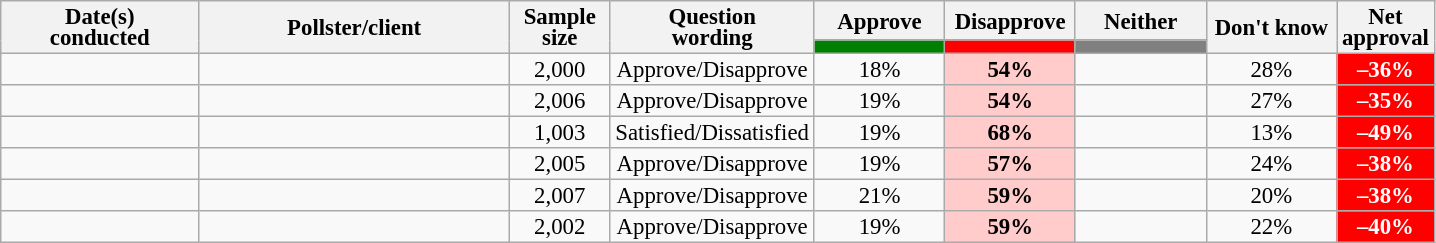<table class="wikitable collapsible sortable mw-datatable" style="text-align:center;font-size:95%;line-height:14px;">
<tr>
<th style="width:125px;" rowspan="2">Date(s)<br>conducted</th>
<th style="width:200px;" rowspan="2">Pollster/client</th>
<th style="width:60px;" rowspan="2">Sample size</th>
<th style="width:120px;" rowspan="2">Question<br>wording</th>
<th class="unsortable" style="width:80px;">Approve</th>
<th class="unsortable" style="width: 80px;">Disapprove</th>
<th class="unsortable" style="width:80px;">Neither</th>
<th class="unsortable" style="width:80px;" rowspan="2">Don't know</th>
<th class="unsortable" style="width:20px;" rowspan="2">Net approval</th>
</tr>
<tr>
<th class="unsortable" style="color:inherit;background:green;width:60px;"></th>
<th class="unsortable" style="color:inherit;background:red;width:60px;"></th>
<th class="unsortable" style="color:inherit;background:grey;width:60px;"></th>
</tr>
<tr>
<td></td>
<td></td>
<td>2,000</td>
<td>Approve/Disapprove</td>
<td>18%</td>
<td style="background:#ffcccb"><strong>54%</strong></td>
<td></td>
<td>28%</td>
<td style="background:red;color:white;"><strong>–36%</strong></td>
</tr>
<tr>
<td></td>
<td></td>
<td>2,006</td>
<td>Approve/Disapprove</td>
<td>19%</td>
<td style="background:#ffcccb"><strong>54%</strong></td>
<td></td>
<td>27%</td>
<td style="background:red;color:white;"><strong>–35%</strong></td>
</tr>
<tr>
<td></td>
<td></td>
<td>1,003</td>
<td>Satisfied/Dissatisfied</td>
<td>19%</td>
<td style="background:#ffcccb"><strong>68%</strong></td>
<td></td>
<td>13%</td>
<td style="background:red;color:white;"><strong>–49%</strong></td>
</tr>
<tr>
<td></td>
<td></td>
<td>2,005</td>
<td>Approve/Disapprove</td>
<td>19%</td>
<td style="background:#ffcccb"><strong>57%</strong></td>
<td></td>
<td>24%</td>
<td style="background:red;color:white;"><strong>–38%</strong></td>
</tr>
<tr>
<td></td>
<td> </td>
<td>2,007</td>
<td>Approve/Disapprove</td>
<td>21%</td>
<td style="background:#ffcccb"><strong>59%</strong></td>
<td></td>
<td>20%</td>
<td style="background:red;color:white;"><strong>–38%</strong></td>
</tr>
<tr>
<td></td>
<td></td>
<td>2,002</td>
<td>Approve/Disapprove</td>
<td>19%</td>
<td style="background:#ffcccb"><strong>59%</strong></td>
<td></td>
<td>22%</td>
<td style="background:red;color:white;"><strong>–40%</strong></td>
</tr>
</table>
